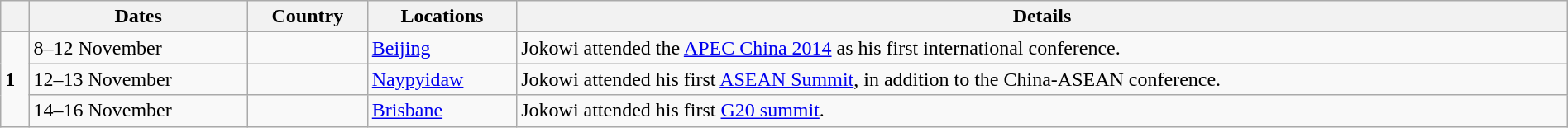<table class="wikitable sortable" border="1" style="margin: 1em auto 1em auto; width: 100%">
<tr>
<th></th>
<th>Dates</th>
<th>Country</th>
<th>Locations</th>
<th>Details</th>
</tr>
<tr>
<td rowspan=3><strong>1</strong></td>
<td>8–12 November</td>
<td></td>
<td><a href='#'>Beijing</a></td>
<td>Jokowi attended the <a href='#'>APEC China 2014</a> as his first international conference.</td>
</tr>
<tr>
<td>12–13 November</td>
<td></td>
<td><a href='#'>Naypyidaw</a></td>
<td>Jokowi attended his first <a href='#'>ASEAN Summit</a>, in addition to the China-ASEAN conference.</td>
</tr>
<tr>
<td>14–16 November</td>
<td></td>
<td><a href='#'>Brisbane</a></td>
<td>Jokowi attended his first <a href='#'>G20 summit</a>.</td>
</tr>
</table>
